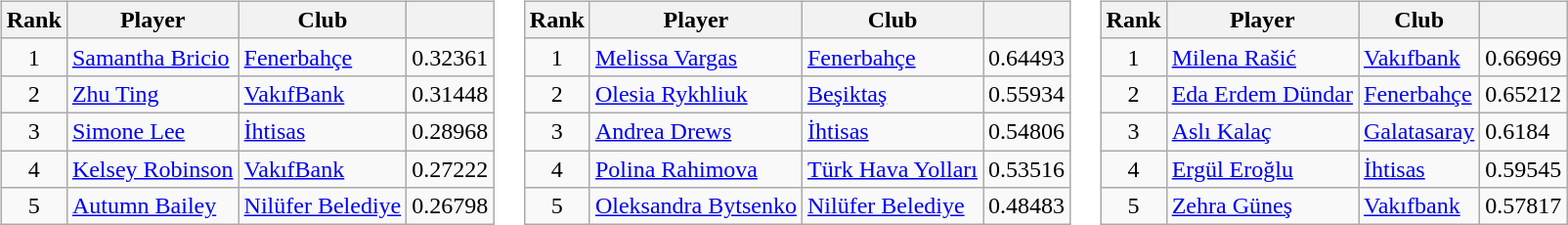<table>
<tr>
<td valign="top"><br><table class="wikitable">
<tr>
<th scope="col">Rank</th>
<th scope="col">Player</th>
<th scope="col">Club</th>
<th scope="col"></th>
</tr>
<tr>
<td style="text-align: center;">1</td>
<td> <a href='#'>Samantha Bricio</a></td>
<td><a href='#'>Fenerbahçe</a></td>
<td>0.32361</td>
</tr>
<tr>
<td style="text-align: center;">2</td>
<td> <a href='#'>Zhu Ting</a></td>
<td><a href='#'>VakıfBank</a></td>
<td>0.31448</td>
</tr>
<tr>
<td style="text-align: center;">3</td>
<td> <a href='#'>Simone Lee</a></td>
<td><a href='#'>İhtisas</a></td>
<td>0.28968</td>
</tr>
<tr>
<td style="text-align: center;">4</td>
<td> <a href='#'>Kelsey Robinson</a></td>
<td><a href='#'>VakıfBank</a></td>
<td>0.27222</td>
</tr>
<tr>
<td style="text-align: center;">5</td>
<td> <a href='#'>Autumn Bailey</a></td>
<td><a href='#'>Nilüfer Belediye</a></td>
<td>0.26798</td>
</tr>
</table>
</td>
<td valign="top"><br><table class="wikitable">
<tr>
<th scope="col">Rank</th>
<th scope="col">Player</th>
<th scope="col">Club</th>
<th scope="col"></th>
</tr>
<tr>
<td style="text-align: center;">1</td>
<td> <a href='#'>Melissa Vargas</a></td>
<td><a href='#'>Fenerbahçe</a></td>
<td>0.64493</td>
</tr>
<tr>
<td style="text-align: center;">2</td>
<td> <a href='#'>Olesia Rykhliuk</a></td>
<td><a href='#'>Beşiktaş</a></td>
<td>0.55934</td>
</tr>
<tr>
<td style="text-align: center;">3</td>
<td> <a href='#'>Andrea Drews</a></td>
<td><a href='#'>İhtisas</a></td>
<td>0.54806</td>
</tr>
<tr>
<td style="text-align: center;">4</td>
<td> <a href='#'>Polina Rahimova</a></td>
<td><a href='#'>Türk Hava Yolları</a></td>
<td>0.53516</td>
</tr>
<tr>
<td style="text-align: center;">5</td>
<td> <a href='#'>Oleksandra Bytsenko</a></td>
<td><a href='#'>Nilüfer Belediye</a></td>
<td>0.48483</td>
</tr>
</table>
</td>
<td valign="top"><br><table class="wikitable">
<tr>
<th scope="col">Rank</th>
<th scope="col">Player</th>
<th scope="col">Club</th>
<th scope="col"></th>
</tr>
<tr>
<td style="text-align: center;">1</td>
<td> <a href='#'>Milena Rašić</a></td>
<td><a href='#'>Vakıfbank</a></td>
<td>0.66969</td>
</tr>
<tr>
<td style="text-align: center;">2</td>
<td> <a href='#'>Eda Erdem Dündar</a></td>
<td><a href='#'>Fenerbahçe</a></td>
<td>0.65212</td>
</tr>
<tr>
<td style="text-align: center;">3</td>
<td> <a href='#'>Aslı Kalaç</a></td>
<td><a href='#'>Galatasaray</a></td>
<td>0.6184</td>
</tr>
<tr>
<td style="text-align: center;">4</td>
<td> <a href='#'>Ergül Eroğlu</a></td>
<td><a href='#'>İhtisas</a></td>
<td>0.59545</td>
</tr>
<tr>
<td style="text-align: center;">5</td>
<td> <a href='#'>Zehra Güneş</a></td>
<td><a href='#'>Vakıfbank</a></td>
<td>0.57817</td>
</tr>
</table>
</td>
</tr>
</table>
